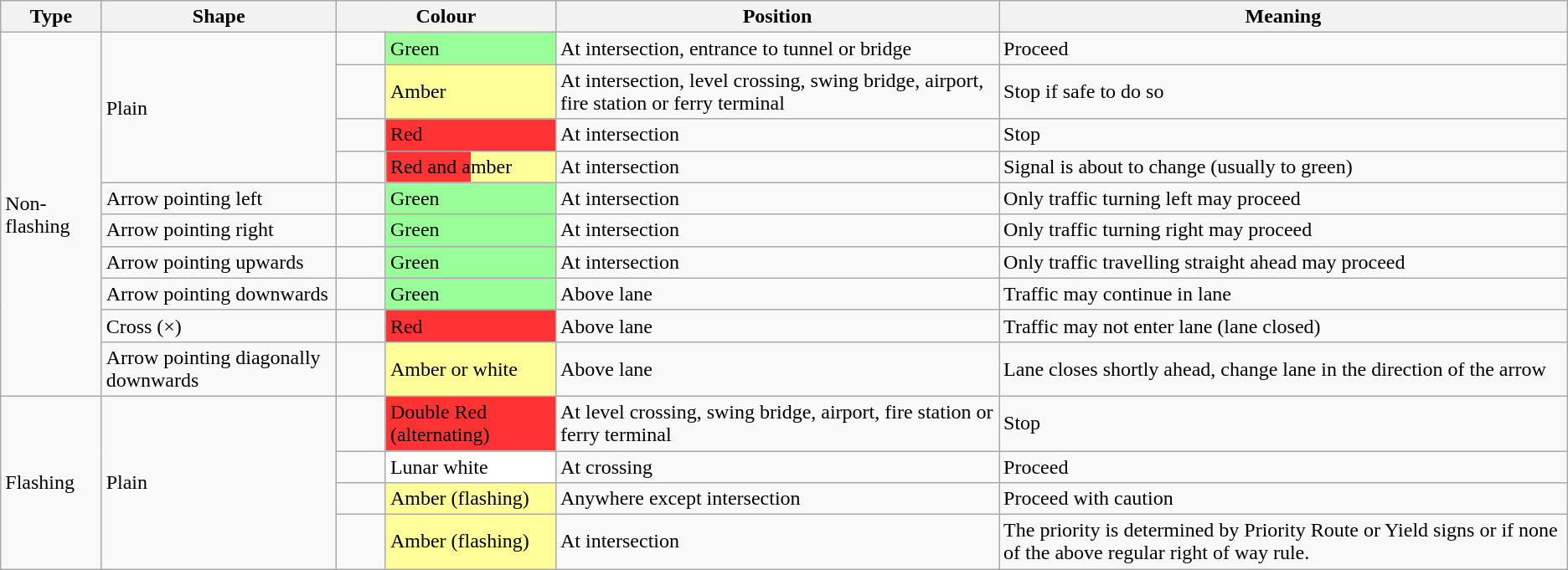<table class="wikitable">
<tr>
<th>Type</th>
<th>Shape</th>
<th colspan="2">Colour</th>
<th>Position</th>
<th>Meaning</th>
</tr>
<tr>
<td rowspan=10>Non-flashing</td>
<td rowspan=4>Plain</td>
<td style="min-width:32px;"></td>
<td style="background:#9f9;">Green</td>
<td>At intersection, entrance to tunnel or bridge</td>
<td>Proceed</td>
</tr>
<tr>
<td></td>
<td style="background:#ff9;">Amber</td>
<td>At intersection, level crossing, swing bridge, airport, fire station or ferry terminal</td>
<td>Stop if safe to do so</td>
</tr>
<tr>
<td></td>
<td style="background:#f33;">Red</td>
<td>At intersection</td>
<td>Stop</td>
</tr>
<tr>
<td></td>
<td style="background:linear-gradient(90deg, #f33, #f33 50%, #ff9 50%, #ff9);">Red and amber</td>
<td>At intersection</td>
<td>Signal is about to change (usually to green)</td>
</tr>
<tr>
<td>Arrow pointing left</td>
<td></td>
<td style="background:#9f9;">Green</td>
<td>At intersection</td>
<td>Only traffic turning left may proceed</td>
</tr>
<tr>
<td>Arrow pointing right</td>
<td></td>
<td style="background:#9f9;">Green</td>
<td>At intersection</td>
<td>Only traffic turning right may proceed</td>
</tr>
<tr>
<td>Arrow pointing upwards</td>
<td></td>
<td style="background:#9f9;">Green</td>
<td>At intersection</td>
<td>Only traffic travelling straight ahead may proceed</td>
</tr>
<tr>
<td>Arrow pointing downwards</td>
<td></td>
<td style="background:#9f9;">Green</td>
<td>Above lane</td>
<td>Traffic may continue in lane</td>
</tr>
<tr>
<td>Cross (×)</td>
<td></td>
<td style="background:#f33;">Red</td>
<td>Above lane</td>
<td>Traffic may not enter lane (lane closed)</td>
</tr>
<tr>
<td>Arrow pointing diagonally downwards</td>
<td></td>
<td style="background:#ff9;">Amber or white</td>
<td>Above lane</td>
<td>Lane closes shortly ahead, change lane in the direction of the arrow</td>
</tr>
<tr>
<td rowspan=4>Flashing</td>
<td rowspan=4>Plain</td>
<td></td>
<td style="background:#f33;">Double Red (alternating)</td>
<td>At level crossing, swing bridge, airport, fire station or ferry terminal</td>
<td>Stop</td>
</tr>
<tr>
<td></td>
<td style="background:#fff;">Lunar white</td>
<td>At crossing</td>
<td>Proceed</td>
</tr>
<tr>
<td></td>
<td style="background:#ff9;">Amber (flashing)</td>
<td>Anywhere except intersection</td>
<td>Proceed with caution</td>
</tr>
<tr>
<td></td>
<td style="background:#ff9;">Amber (flashing)</td>
<td>At intersection</td>
<td>The priority is determined by  Priority Route or  Yield signs or if none of the above regular right of way rule.</td>
</tr>
</table>
